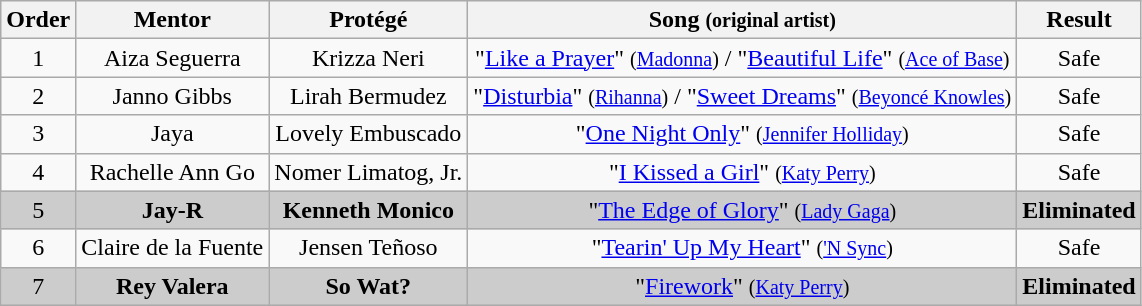<table class="wikitable plainrowheaders" style="text-align:center;">
<tr bgcolor="#f2f2f2">
<th>Order</th>
<th>Mentor</th>
<th>Protégé</th>
<th>Song <small>(original artist)</small></th>
<th>Result</th>
</tr>
<tr>
<td>1</td>
<td>Aiza Seguerra</td>
<td>Krizza Neri</td>
<td>"<a href='#'>Like a Prayer</a>" <small>(<a href='#'>Madonna</a>)</small> / "<a href='#'>Beautiful Life</a>"  <small>(<a href='#'>Ace of Base</a>)</small></td>
<td>Safe</td>
</tr>
<tr>
<td>2</td>
<td>Janno Gibbs</td>
<td>Lirah Bermudez</td>
<td>"<a href='#'>Disturbia</a>" <small>(<a href='#'>Rihanna</a>)</small> / "<a href='#'>Sweet Dreams</a>" <small>(<a href='#'>Beyoncé Knowles</a>)</small></td>
<td>Safe</td>
</tr>
<tr>
<td>3</td>
<td>Jaya</td>
<td>Lovely Embuscado</td>
<td>"<a href='#'>One Night Only</a>" <small>(<a href='#'>Jennifer Holliday</a>)</small></td>
<td>Safe</td>
</tr>
<tr>
<td>4</td>
<td>Rachelle Ann Go</td>
<td>Nomer Limatog, Jr.</td>
<td>"<a href='#'>I Kissed a Girl</a>" <small>(<a href='#'>Katy Perry</a>)</small></td>
<td>Safe</td>
</tr>
<tr style="background:#ccc">
<td>5</td>
<td><strong>Jay-R</strong></td>
<td><strong>Kenneth Monico</strong></td>
<td>"<a href='#'>The Edge of Glory</a>" <small>(<a href='#'>Lady Gaga</a>)</small></td>
<td><strong>Eliminated</strong></td>
</tr>
<tr>
<td>6</td>
<td>Claire de la Fuente</td>
<td>Jensen Teñoso</td>
<td>"<a href='#'>Tearin' Up My Heart</a>" <small>(<a href='#'>'N Sync</a>)</small></td>
<td>Safe</td>
</tr>
<tr style="background:#ccc">
<td>7</td>
<td><strong>Rey Valera</strong></td>
<td><strong>So Wat?</strong></td>
<td>"<a href='#'>Firework</a>" <small>(<a href='#'>Katy Perry</a>)</small></td>
<td><strong>Eliminated</strong></td>
</tr>
</table>
